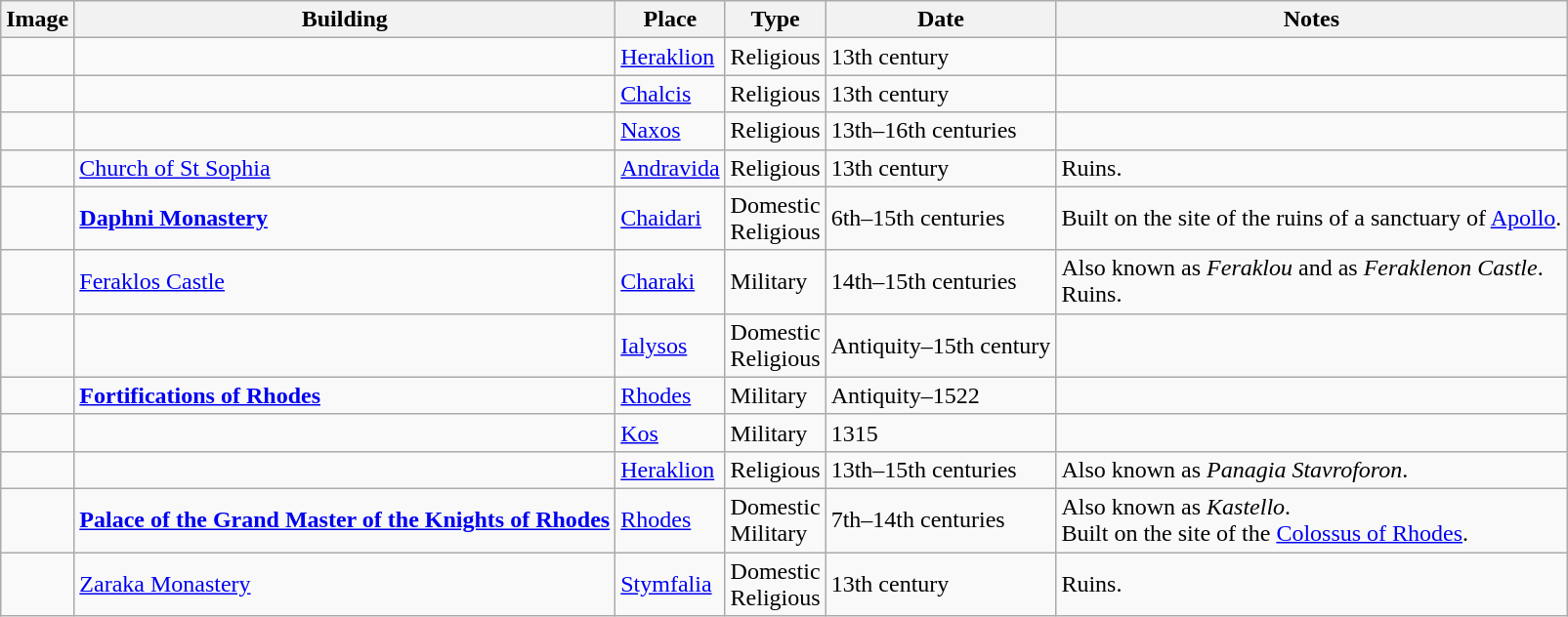<table class="wikitable sortable mw-collapsible mw-collapsed">
<tr>
<th>Image</th>
<th>Building</th>
<th>Place</th>
<th>Type</th>
<th>Date</th>
<th>Notes</th>
</tr>
<tr>
<td></td>
<td></td>
<td><a href='#'>Heraklion</a></td>
<td>Religious</td>
<td>13th century</td>
<td></td>
</tr>
<tr>
<td></td>
<td></td>
<td><a href='#'>Chalcis</a></td>
<td>Religious</td>
<td>13th century</td>
<td></td>
</tr>
<tr>
<td></td>
<td></td>
<td><a href='#'>Naxos</a></td>
<td>Religious</td>
<td>13th–16th centuries</td>
<td></td>
</tr>
<tr>
<td></td>
<td><a href='#'>Church of St Sophia</a></td>
<td><a href='#'>Andravida</a></td>
<td>Religious</td>
<td>13th century</td>
<td>Ruins.</td>
</tr>
<tr>
<td></td>
<td><strong><a href='#'>Daphni Monastery</a></strong></td>
<td><a href='#'>Chaidari</a></td>
<td>Domestic<br>Religious</td>
<td>6th–15th centuries</td>
<td>Built on the site of the ruins of a sanctuary of <a href='#'>Apollo</a>.</td>
</tr>
<tr>
<td></td>
<td><a href='#'>Feraklos Castle</a></td>
<td><a href='#'>Charaki</a></td>
<td>Military</td>
<td>14th–15th centuries</td>
<td>Also known as <em>Feraklou</em> and as <em>Feraklenon Castle</em>.<br>Ruins.</td>
</tr>
<tr>
<td></td>
<td></td>
<td><a href='#'>Ialysos</a></td>
<td>Domestic<br>Religious</td>
<td>Antiquity–15th century</td>
<td></td>
</tr>
<tr>
<td></td>
<td><strong><a href='#'>Fortifications of Rhodes</a></strong></td>
<td><a href='#'>Rhodes</a></td>
<td>Military</td>
<td>Antiquity–1522</td>
<td></td>
</tr>
<tr>
<td></td>
<td></td>
<td><a href='#'>Kos</a></td>
<td>Military</td>
<td>1315</td>
<td></td>
</tr>
<tr>
<td></td>
<td></td>
<td><a href='#'>Heraklion</a></td>
<td>Religious</td>
<td>13th–15th centuries</td>
<td>Also known as <em>Panagia Stavroforon</em>.</td>
</tr>
<tr>
<td></td>
<td><strong><a href='#'>Palace of the Grand Master of the Knights of Rhodes</a></strong></td>
<td><a href='#'>Rhodes</a></td>
<td>Domestic<br>Military</td>
<td>7th–14th centuries</td>
<td>Also known as <em>Kastello</em>.<br>Built on the site of the <a href='#'>Colossus of Rhodes</a>.</td>
</tr>
<tr>
<td></td>
<td><a href='#'>Zaraka Monastery</a></td>
<td><a href='#'>Stymfalia</a></td>
<td>Domestic<br>Religious</td>
<td>13th century</td>
<td>Ruins.</td>
</tr>
</table>
